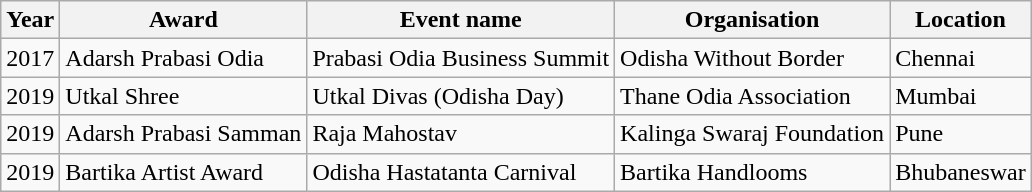<table class="wikitable">
<tr>
<th>Year</th>
<th>Award</th>
<th>Event name</th>
<th>Organisation</th>
<th>Location</th>
</tr>
<tr>
<td>2017</td>
<td>Adarsh Prabasi Odia</td>
<td>Prabasi Odia Business Summit</td>
<td>Odisha Without Border</td>
<td>Chennai</td>
</tr>
<tr>
<td>2019</td>
<td>Utkal Shree</td>
<td>Utkal Divas (Odisha Day)</td>
<td>Thane Odia Association</td>
<td>Mumbai</td>
</tr>
<tr>
<td>2019</td>
<td>Adarsh Prabasi Samman</td>
<td>Raja Mahostav</td>
<td>Kalinga Swaraj Foundation</td>
<td>Pune</td>
</tr>
<tr>
<td>2019</td>
<td>Bartika Artist Award</td>
<td>Odisha Hastatanta Carnival</td>
<td>Bartika Handlooms</td>
<td>Bhubaneswar</td>
</tr>
</table>
